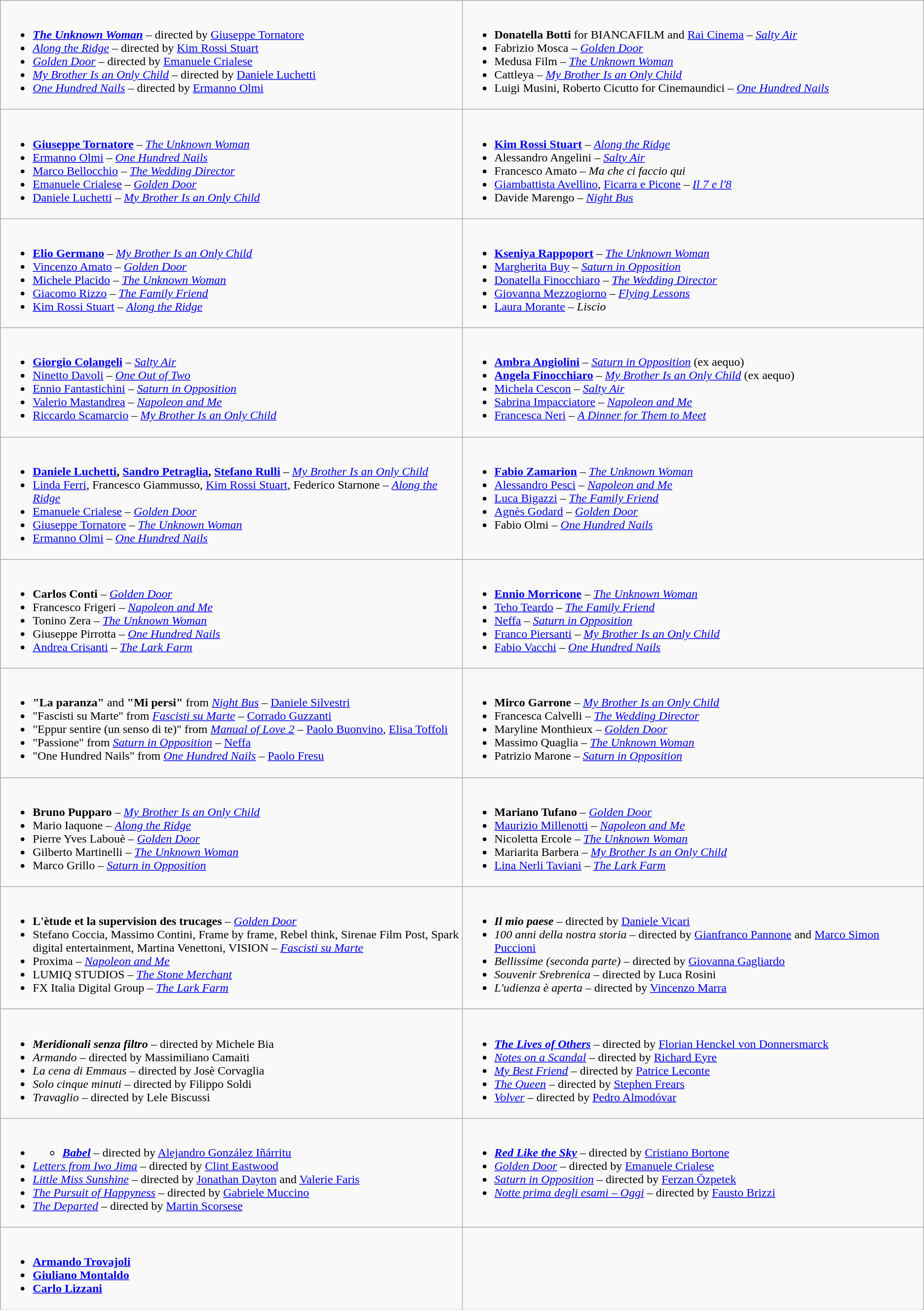<table class="wikitable" role="presentation">
<tr>
<td style="vertical-align:top; width:50%;"><br><ul><li><strong><em><a href='#'>The Unknown Woman</a></em></strong> –  directed by <a href='#'>Giuseppe Tornatore</a></li><li><em><a href='#'>Along the Ridge</a></em> –  directed by <a href='#'>Kim Rossi Stuart</a></li><li><em><a href='#'>Golden Door</a></em> –  directed by <a href='#'>Emanuele Crialese</a></li><li><em><a href='#'>My Brother Is an Only Child</a></em> –  directed by <a href='#'>Daniele Luchetti</a></li><li><em><a href='#'>One Hundred Nails</a></em> –  directed by <a href='#'>Ermanno Olmi</a></li></ul></td>
<td style="vertical-align:top; width:50%;"><br><ul><li><strong>Donatella Botti</strong> for BIANCAFILM and <a href='#'>Rai Cinema</a> – <em><a href='#'>Salty Air</a></em></li><li>Fabrizio Mosca – <em><a href='#'>Golden Door</a></em></li><li>Medusa Film  – <em><a href='#'>The Unknown Woman</a></em></li><li>Cattleya – <em><a href='#'>My Brother Is an Only Child</a></em></li><li>Luigi Musini,  Roberto Cicutto  for Cinemaundici – <em><a href='#'>One Hundred Nails</a></em></li></ul></td>
</tr>
<tr>
<td style="vertical-align:top; width:50%;"><br><ul><li><strong><a href='#'>Giuseppe Tornatore</a></strong> – <em><a href='#'>The Unknown Woman</a></em></li><li><a href='#'>Ermanno Olmi</a> – <em><a href='#'>One Hundred Nails</a></em></li><li><a href='#'>Marco Bellocchio</a> – <em><a href='#'>The Wedding Director</a></em></li><li><a href='#'>Emanuele Crialese</a> – <em><a href='#'>Golden Door</a></em></li><li><a href='#'>Daniele Luchetti</a> – <em><a href='#'>My Brother Is an Only Child</a></em></li></ul></td>
<td style="vertical-align:top; width:50%;"><br><ul><li><strong><a href='#'>Kim Rossi Stuart</a></strong> – <em><a href='#'>Along the Ridge</a></em></li><li>Alessandro Angelini  – <em><a href='#'>Salty Air</a></em></li><li>Francesco Amato  – <em>Ma che ci faccio qui</em></li><li><a href='#'>Giambattista Avellino</a>, <a href='#'>Ficarra e Picone</a> – <em><a href='#'>Il 7 e l'8</a></em></li><li>Davide Marengo – <em><a href='#'>Night Bus</a></em></li></ul></td>
</tr>
<tr>
<td style="vertical-align:top; width:50%;"><br><ul><li><strong><a href='#'>Elio Germano</a></strong> – <em><a href='#'>My Brother Is an Only Child</a></em></li><li><a href='#'>Vincenzo Amato</a> – <em><a href='#'>Golden Door</a></em></li><li><a href='#'>Michele Placido</a> – <em><a href='#'>The Unknown Woman</a></em></li><li><a href='#'>Giacomo Rizzo</a> – <em><a href='#'>The Family Friend</a></em></li><li><a href='#'>Kim Rossi Stuart</a> – <em><a href='#'>Along the Ridge</a></em></li></ul></td>
<td style="vertical-align:top; width:50%;"><br><ul><li><strong><a href='#'>Kseniya Rappoport</a></strong> – <em><a href='#'>The Unknown Woman</a></em></li><li><a href='#'>Margherita Buy</a> – <em><a href='#'>Saturn in Opposition</a></em></li><li><a href='#'>Donatella Finocchiaro</a> – <em><a href='#'>The Wedding Director</a></em></li><li><a href='#'>Giovanna Mezzogiorno</a> – <em><a href='#'>Flying Lessons</a></em></li><li><a href='#'>Laura Morante</a> –  <em>Liscio</em></li></ul></td>
</tr>
<tr>
<td style="vertical-align:top; width:50%;"><br><ul><li><strong><a href='#'>Giorgio Colangeli</a></strong> – <em><a href='#'>Salty Air</a></em></li><li><a href='#'>Ninetto Davoli</a> – <em><a href='#'>One Out of Two</a></em></li><li><a href='#'>Ennio Fantastichini</a> – <em><a href='#'>Saturn in Opposition</a></em></li><li><a href='#'>Valerio Mastandrea</a> – <em><a href='#'>Napoleon and Me</a></em></li><li><a href='#'>Riccardo Scamarcio</a> – <em><a href='#'>My Brother Is an Only Child</a></em></li></ul></td>
<td style="vertical-align:top; width:50%;"><br><ul><li><strong><a href='#'>Ambra Angiolini</a></strong> – <em><a href='#'>Saturn in Opposition</a></em> (ex aequo)</li><li><strong><a href='#'>Angela Finocchiaro</a></strong> – <em><a href='#'>My Brother Is an Only Child</a></em> (ex aequo)</li><li><a href='#'>Michela Cescon</a> – <em><a href='#'>Salty Air</a></em></li><li><a href='#'>Sabrina Impacciatore</a> – <em><a href='#'>Napoleon and Me</a></em></li><li><a href='#'>Francesca Neri</a> – <em><a href='#'>A Dinner for Them to Meet</a></em></li></ul></td>
</tr>
<tr>
<td style="vertical-align:top; width:50%;"><br><ul><li><strong><a href='#'>Daniele Luchetti</a>, <a href='#'>Sandro Petraglia</a>, <a href='#'>Stefano Rulli</a></strong> – <em><a href='#'>My Brother Is an Only Child</a></em></li><li><a href='#'>Linda Ferri</a>, Francesco Giammusso, <a href='#'>Kim Rossi Stuart</a>, Federico Starnone – <em><a href='#'>Along the Ridge</a></em></li><li><a href='#'>Emanuele Crialese</a> – <em><a href='#'>Golden Door</a></em></li><li><a href='#'>Giuseppe Tornatore</a> – <em><a href='#'>The Unknown Woman</a></em></li><li><a href='#'>Ermanno Olmi</a> – <em><a href='#'>One Hundred Nails</a></em></li></ul></td>
<td style="vertical-align:top; width:50%;"><br><ul><li><strong><a href='#'>Fabio Zamarion</a></strong> – <em><a href='#'>The Unknown Woman</a></em></li><li><a href='#'>Alessandro Pesci</a> – <em><a href='#'>Napoleon and Me</a></em></li><li><a href='#'>Luca Bigazzi</a> – <em><a href='#'>The Family Friend</a></em></li><li><a href='#'>Agnès Godard</a> – <em><a href='#'>Golden Door</a></em></li><li>Fabio Olmi – <em><a href='#'>One Hundred Nails</a></em></li></ul></td>
</tr>
<tr>
<td style="vertical-align:top; width:50%;"><br><ul><li><strong>Carlos Conti</strong> – <em><a href='#'>Golden Door</a></em></li><li>Francesco Frigeri  – <em><a href='#'>Napoleon and Me</a></em></li><li>Tonino Zera  – <em><a href='#'>The Unknown Woman</a></em></li><li>Giuseppe Pirrotta – <em><a href='#'>One Hundred Nails</a></em></li><li><a href='#'>Andrea Crisanti</a> – <em><a href='#'>The Lark Farm</a></em></li></ul></td>
<td style="vertical-align:top; width:50%;"><br><ul><li><strong><a href='#'>Ennio Morricone</a></strong> – <em><a href='#'>The Unknown Woman</a></em></li><li><a href='#'>Teho Teardo</a> – <em><a href='#'>The Family Friend</a></em></li><li><a href='#'>Neffa</a> – <em><a href='#'>Saturn in Opposition</a></em></li><li><a href='#'>Franco Piersanti</a> – <em><a href='#'>My Brother Is an Only Child</a></em></li><li><a href='#'>Fabio Vacchi</a> – <em><a href='#'>One Hundred Nails</a></em></li></ul></td>
</tr>
<tr>
<td style="vertical-align:top; width:50%;"><br><ul><li><strong>"La paranza"</strong> and <strong>"Mi persi"</strong> from <em><a href='#'>Night Bus</a></em>  – <a href='#'>Daniele Silvestri</a></li><li>"Fascisti su Marte" from <em><a href='#'>Fascisti su Marte</a></em>  – <a href='#'>Corrado Guzzanti</a></li><li>"Eppur sentire (un senso di te)" from <em><a href='#'>Manual of Love 2</a></em>  – <a href='#'>Paolo Buonvino</a>, <a href='#'>Elisa Toffoli</a></li><li>"Passione" from <em><a href='#'>Saturn in Opposition</a></em> –  <a href='#'>Neffa</a></li><li>"One Hundred Nails" from  <em><a href='#'>One Hundred Nails</a></em> –  <a href='#'>Paolo Fresu</a></li></ul></td>
<td style="vertical-align:top; width:50%;"><br><ul><li><strong>Mirco Garrone</strong> – <em><a href='#'>My Brother Is an Only Child</a></em></li><li>Francesca Calvelli  – <em><a href='#'>The Wedding Director</a></em></li><li>Maryline Monthieux – <em><a href='#'>Golden Door</a></em></li><li>Massimo Quaglia – <em><a href='#'>The Unknown Woman</a></em></li><li>Patrizio Marone  – <em><a href='#'>Saturn in Opposition</a></em></li></ul></td>
</tr>
<tr>
<td style="vertical-align:top; width:50%;"><br><ul><li><strong>Bruno Pupparo</strong> – <em><a href='#'>My Brother Is an Only Child</a></em></li><li>Mario Iaquone  – <em><a href='#'>Along the Ridge</a></em></li><li>Pierre Yves Labouè  – <em><a href='#'>Golden Door</a></em></li><li>Gilberto Martinelli  – <em><a href='#'>The Unknown Woman</a></em></li><li>Marco Grillo  – <em><a href='#'>Saturn in Opposition</a></em></li></ul></td>
<td style="vertical-align:top; width:50%;"><br><ul><li><strong>Mariano Tufano</strong> – <em><a href='#'>Golden Door</a></em></li><li><a href='#'>Maurizio Millenotti</a> – <em><a href='#'>Napoleon and Me</a></em></li><li>Nicoletta Ercole  – <em><a href='#'>The Unknown Woman</a></em></li><li>Mariarita Barbera  – <em><a href='#'>My Brother Is an Only Child</a></em></li><li><a href='#'>Lina Nerli Taviani</a> – <em><a href='#'>The Lark Farm</a></em></li></ul></td>
</tr>
<tr>
<td style="vertical-align:top; width:50%;"><br><ul><li><strong>L'ètude et la supervision des trucages</strong> – <em><a href='#'>Golden Door</a></em></li><li>Stefano Coccia, Massimo Contini, Frame by frame, Rebel think, Sirenae Film Post, Spark digital entertainment, Martina Venettoni, VISION  – <em><a href='#'>Fascisti su Marte</a></em></li><li>Proxima – <em><a href='#'>Napoleon and Me</a></em></li><li>LUMIQ STUDIOS  – <em><a href='#'>The Stone Merchant</a></em></li><li>FX Italia Digital Group – <em><a href='#'>The Lark Farm</a></em></li></ul></td>
<td style="vertical-align:top; width:50%;"><br><ul><li><strong><em>Il mio paese</em></strong> –  directed by <a href='#'>Daniele Vicari</a></li><li><em>100 anni della nostra storia</em> –  directed by <a href='#'>Gianfranco Pannone</a> and <a href='#'>Marco Simon Puccioni</a></li><li><em>Bellissime (seconda parte)</em> –  directed by <a href='#'>Giovanna Gagliardo</a></li><li><em>Souvenir Srebrenica</em> –  directed by Luca Rosini</li><li><em>L'udienza è aperta</em> –  directed by <a href='#'>Vincenzo Marra</a></li></ul></td>
</tr>
<tr>
<td style="vertical-align:top; width:50%;"><br><ul><li><strong><em>Meridionali senza filtro</em></strong> –  directed by Michele Bia</li><li><em>Armando</em> –  directed by Massimiliano Camaiti</li><li><em>La cena di Emmaus</em> –  directed by Josè Corvaglia</li><li><em>Solo cinque minuti</em> –  directed by Filippo Soldi</li><li><em>Travaglio</em> –  directed by Lele Biscussi</li></ul></td>
<td style="vertical-align:top; width:50%;"><br><ul><li><strong><em><a href='#'>The Lives of Others</a></em></strong> –  directed by <a href='#'>Florian Henckel von Donnersmarck</a></li><li><em><a href='#'>Notes on a Scandal</a></em> –  directed by <a href='#'>Richard Eyre</a></li><li><em><a href='#'>My Best Friend</a></em> –  directed by <a href='#'>Patrice Leconte</a></li><li><em><a href='#'>The Queen</a> </em> –  directed by <a href='#'>Stephen Frears</a></li><li><em><a href='#'>Volver</a> </em> –  directed by <a href='#'>Pedro Almodóvar</a></li></ul></td>
</tr>
<tr>
<td style="vertical-align:top; width:50%;"><br><ul><li><ul><li><strong><em><a href='#'>Babel</a></em></strong> –  directed by <a href='#'>Alejandro González Iñárritu</a></li></ul></li><li><em><a href='#'>Letters from Iwo Jima</a></em> –  directed by <a href='#'>Clint Eastwood</a></li><li><em><a href='#'>Little Miss Sunshine</a></em> –  directed by <a href='#'>Jonathan Dayton</a> and <a href='#'>Valerie Faris</a></li><li><em><a href='#'>The Pursuit of Happyness</a></em> –  directed by <a href='#'>Gabriele Muccino</a></li><li><em><a href='#'>The Departed</a></em> –  directed by <a href='#'>Martin Scorsese</a></li></ul></td>
<td style="vertical-align:top; width:50%;"><br><ul><li><strong><em><a href='#'>Red Like the Sky</a></em></strong> –  directed by <a href='#'>Cristiano Bortone</a></li><li><em><a href='#'>Golden Door</a></em> –  directed by <a href='#'>Emanuele Crialese</a></li><li><em><a href='#'>Saturn in Opposition</a></em> –  directed by <a href='#'>Ferzan Özpetek</a></li><li><em><a href='#'>Notte prima degli esami – Oggi</a></em> –  directed by <a href='#'>Fausto Brizzi</a></li></ul></td>
</tr>
<tr>
<td style="vertical-align:top; width:50%;"><br><ul><li><strong><a href='#'>Armando Trovajoli</a></strong></li><li><strong><a href='#'>Giuliano Montaldo</a></strong></li><li><strong><a href='#'>Carlo Lizzani</a></strong></li></ul></td>
</tr>
</table>
